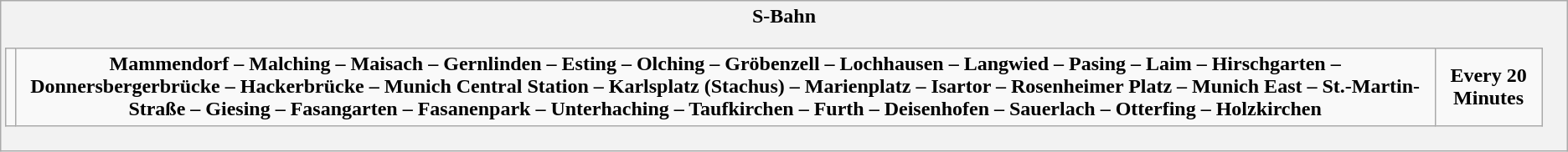<table class="wikitable sortable">
<tr>
<th>S-Bahn<br><table class="wikitable">
<tr>
<td></td>
<td>Mammendorf – Malching – Maisach – Gernlinden – Esting – Olching – Gröbenzell – Lochhausen – Langwied – Pasing – Laim – Hirschgarten – Donnersbergerbrücke – Hackerbrücke – Munich Central Station – Karlsplatz (Stachus) – Marienplatz – Isartor – Rosenheimer Platz – Munich East – St.-Martin-Straße – Giesing – Fasangarten – Fasanenpark – Unterhaching – Taufkirchen – Furth – Deisenhofen – Sauerlach – Otterfing – Holzkirchen</td>
<td>Every 20 Minutes</td>
</tr>
</table>
</th>
</tr>
</table>
